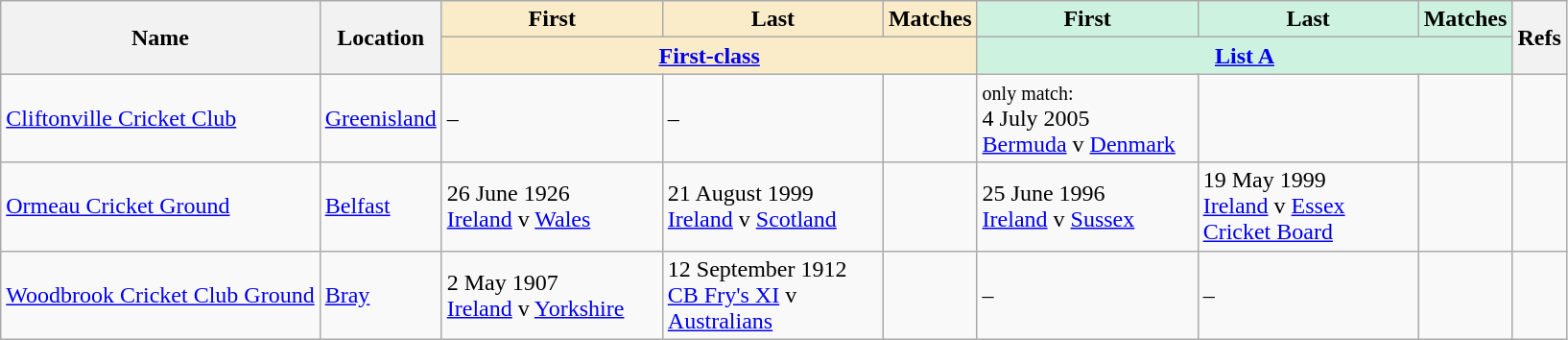<table class="wikitable sortable">
<tr>
<th rowspan="2">Name</th>
<th rowspan="2">Location</th>
<th width="146" class="unsortable" style="background:#faecc8">First</th>
<th width="146" class="unsortable" style="background:#faecc8">Last</th>
<th style="background:#faecc8">Matches</th>
<th width="146" class="unsortable" style="background:#cef2e0">First</th>
<th width="146" class="unsortable" style="background:#cef2e0">Last</th>
<th style="background:#cef2e0">Matches</th>
<th rowspan="2" class="unsortable">Refs</th>
</tr>
<tr class="unsortable">
<th colspan="3" style="background:#faecc8"><a href='#'>First-class</a></th>
<th colspan="3" style="background:#cef2e0"><a href='#'>List A</a></th>
</tr>
<tr>
<td><a href='#'>Cliftonville Cricket Club</a></td>
<td><a href='#'>Greenisland</a></td>
<td>–</td>
<td>–</td>
<td></td>
<td><small>only match:</small><br>4 July 2005<br><a href='#'>Bermuda</a> v <a href='#'>Denmark</a></td>
<td> </td>
<td></td>
<td></td>
</tr>
<tr>
<td><a href='#'>Ormeau Cricket Ground</a></td>
<td><a href='#'>Belfast</a></td>
<td>26 June 1926<br><a href='#'>Ireland</a> v <a href='#'>Wales</a></td>
<td>21 August 1999<br><a href='#'>Ireland</a> v <a href='#'>Scotland</a></td>
<td></td>
<td>25 June 1996<br><a href='#'>Ireland</a> v <a href='#'>Sussex</a></td>
<td>19 May 1999<br><a href='#'>Ireland</a> v <a href='#'>Essex Cricket Board</a></td>
<td></td>
<td></td>
</tr>
<tr>
<td><a href='#'>Woodbrook Cricket Club Ground</a></td>
<td><a href='#'>Bray</a></td>
<td>2 May 1907<br><a href='#'>Ireland</a> v <a href='#'>Yorkshire</a></td>
<td>12 September 1912<br><a href='#'>CB Fry's XI</a> v <a href='#'>Australians</a></td>
<td></td>
<td>–</td>
<td>–</td>
<td></td>
<td></td>
</tr>
</table>
